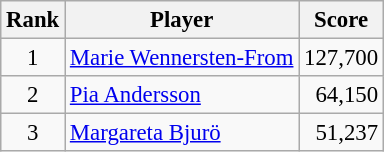<table class="wikitable" style="font-size:95%;">
<tr>
<th>Rank</th>
<th>Player</th>
<th>Score</th>
</tr>
<tr>
<td align=center>1</td>
<td> <a href='#'>Marie Wennersten-From</a></td>
<td align=right>127,700</td>
</tr>
<tr>
<td align=center>2</td>
<td> <a href='#'>Pia Andersson</a></td>
<td align=right>64,150</td>
</tr>
<tr>
<td align=center>3</td>
<td> <a href='#'>Margareta Bjurö</a></td>
<td align=right>51,237</td>
</tr>
</table>
